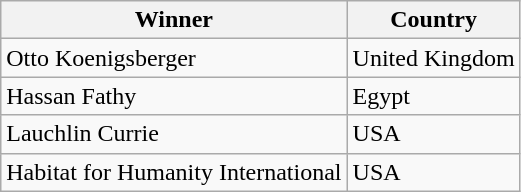<table class="wikitable">
<tr>
<th>Winner</th>
<th>Country</th>
</tr>
<tr>
<td>Otto Koenigsberger</td>
<td>United Kingdom</td>
</tr>
<tr>
<td>Hassan Fathy</td>
<td>Egypt</td>
</tr>
<tr>
<td>Lauchlin Currie</td>
<td>USA</td>
</tr>
<tr>
<td>Habitat for Humanity International</td>
<td>USA</td>
</tr>
</table>
